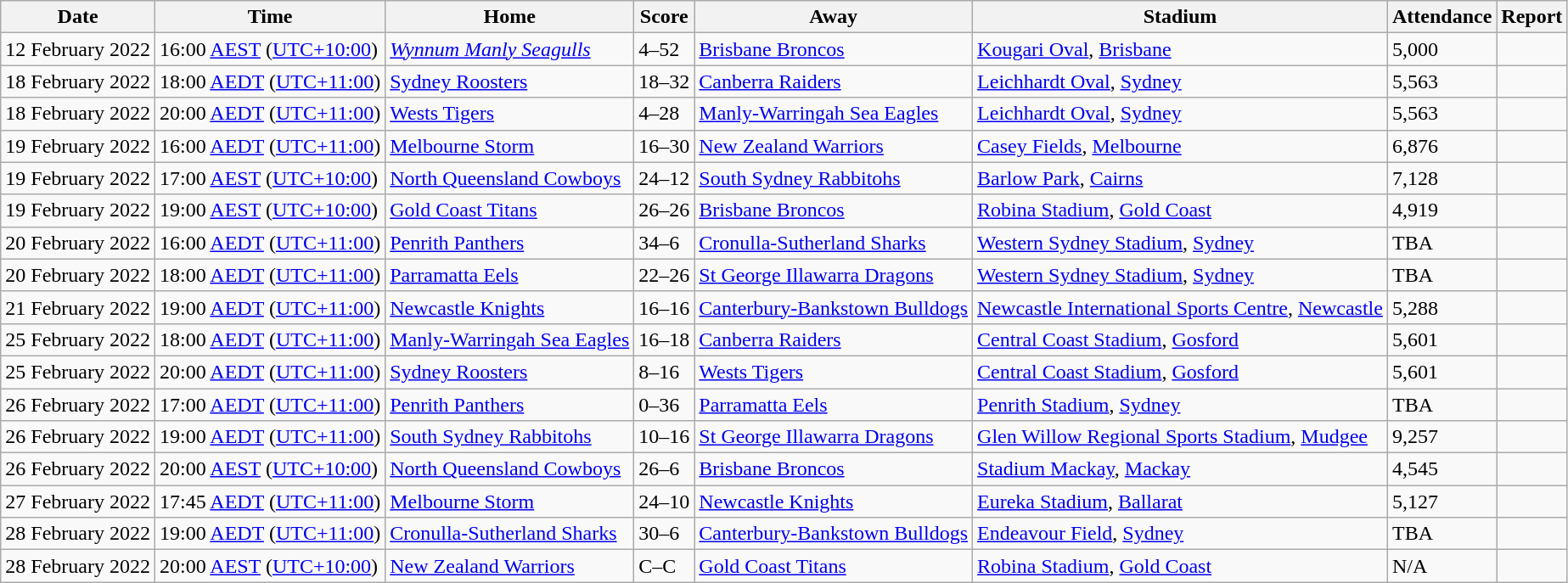<table class="wikitable defaultleft col4center">
<tr>
<th>Date</th>
<th>Time</th>
<th>Home</th>
<th>Score</th>
<th>Away</th>
<th>Stadium</th>
<th>Attendance</th>
<th>Report</th>
</tr>
<tr>
<td>12 February 2022</td>
<td>16:00 <a href='#'>AEST</a> (<a href='#'>UTC+10:00</a>)</td>
<td> <em><a href='#'>Wynnum Manly Seagulls</a></em></td>
<td>4–52</td>
<td> <a href='#'>Brisbane Broncos</a></td>
<td><a href='#'>Kougari Oval</a>, <a href='#'>Brisbane</a></td>
<td>5,000</td>
<td></td>
</tr>
<tr>
<td>18 February 2022</td>
<td>18:00 <a href='#'>AEDT</a> (<a href='#'>UTC+11:00</a>)</td>
<td> <a href='#'>Sydney Roosters</a></td>
<td>18–32</td>
<td> <a href='#'>Canberra Raiders</a></td>
<td><a href='#'>Leichhardt Oval</a>, <a href='#'>Sydney</a></td>
<td>5,563</td>
<td></td>
</tr>
<tr>
<td>18 February 2022</td>
<td>20:00 <a href='#'>AEDT</a> (<a href='#'>UTC+11:00</a>)</td>
<td> <a href='#'>Wests Tigers</a></td>
<td>4–28</td>
<td> <a href='#'>Manly-Warringah Sea Eagles</a></td>
<td><a href='#'>Leichhardt Oval</a>, <a href='#'>Sydney</a></td>
<td>5,563</td>
<td></td>
</tr>
<tr>
<td>19 February 2022</td>
<td>16:00 <a href='#'>AEDT</a> (<a href='#'>UTC+11:00</a>)</td>
<td> <a href='#'>Melbourne Storm</a></td>
<td>16–30</td>
<td> <a href='#'>New Zealand Warriors</a></td>
<td><a href='#'>Casey Fields</a>, <a href='#'>Melbourne</a></td>
<td>6,876</td>
<td></td>
</tr>
<tr>
<td>19 February 2022</td>
<td>17:00 <a href='#'>AEST</a> (<a href='#'>UTC+10:00</a>)</td>
<td> <a href='#'>North Queensland Cowboys</a></td>
<td>24–12</td>
<td> <a href='#'>South Sydney Rabbitohs</a></td>
<td><a href='#'>Barlow Park</a>, <a href='#'>Cairns</a></td>
<td>7,128</td>
<td></td>
</tr>
<tr>
<td>19 February 2022</td>
<td>19:00 <a href='#'>AEST</a> (<a href='#'>UTC+10:00</a>)</td>
<td> <a href='#'>Gold Coast Titans</a></td>
<td>26–26</td>
<td> <a href='#'>Brisbane Broncos</a></td>
<td><a href='#'>Robina Stadium</a>, <a href='#'>Gold Coast</a></td>
<td>4,919</td>
<td></td>
</tr>
<tr>
<td>20 February 2022</td>
<td>16:00 <a href='#'>AEDT</a> (<a href='#'>UTC+11:00</a>)</td>
<td> <a href='#'>Penrith Panthers</a></td>
<td>34–6</td>
<td> <a href='#'>Cronulla-Sutherland Sharks</a></td>
<td><a href='#'>Western Sydney Stadium</a>, <a href='#'>Sydney</a></td>
<td>TBA</td>
<td></td>
</tr>
<tr>
<td>20 February 2022</td>
<td>18:00 <a href='#'>AEDT</a> (<a href='#'>UTC+11:00</a>)</td>
<td> <a href='#'>Parramatta Eels</a></td>
<td>22–26</td>
<td> <a href='#'>St George Illawarra Dragons</a></td>
<td><a href='#'>Western Sydney Stadium</a>, <a href='#'>Sydney</a></td>
<td>TBA</td>
<td></td>
</tr>
<tr>
<td>21 February 2022</td>
<td>19:00 <a href='#'>AEDT</a> (<a href='#'>UTC+11:00</a>)</td>
<td> <a href='#'>Newcastle Knights</a></td>
<td>16–16</td>
<td> <a href='#'>Canterbury-Bankstown Bulldogs</a></td>
<td><a href='#'>Newcastle International Sports Centre</a>, <a href='#'>Newcastle</a></td>
<td>5,288</td>
<td></td>
</tr>
<tr>
<td>25 February 2022</td>
<td>18:00 <a href='#'>AEDT</a> (<a href='#'>UTC+11:00</a>)</td>
<td> <a href='#'>Manly-Warringah Sea Eagles</a></td>
<td>16–18</td>
<td> <a href='#'>Canberra Raiders</a></td>
<td><a href='#'>Central Coast Stadium</a>, <a href='#'>Gosford</a></td>
<td>5,601</td>
<td></td>
</tr>
<tr>
<td>25 February 2022</td>
<td>20:00 <a href='#'>AEDT</a> (<a href='#'>UTC+11:00</a>)</td>
<td> <a href='#'>Sydney Roosters</a></td>
<td>8–16</td>
<td> <a href='#'>Wests Tigers</a></td>
<td><a href='#'>Central Coast Stadium</a>, <a href='#'>Gosford</a></td>
<td>5,601</td>
<td></td>
</tr>
<tr>
<td>26 February 2022</td>
<td>17:00 <a href='#'>AEDT</a> (<a href='#'>UTC+11:00</a>)</td>
<td> <a href='#'>Penrith Panthers</a></td>
<td>0–36</td>
<td> <a href='#'>Parramatta Eels</a></td>
<td><a href='#'>Penrith Stadium</a>, <a href='#'>Sydney</a></td>
<td>TBA</td>
<td></td>
</tr>
<tr>
<td>26 February 2022</td>
<td>19:00 <a href='#'>AEDT</a> (<a href='#'>UTC+11:00</a>)</td>
<td> <a href='#'>South Sydney Rabbitohs</a></td>
<td>10–16</td>
<td> <a href='#'>St George Illawarra Dragons</a></td>
<td><a href='#'>Glen Willow Regional Sports Stadium</a>, <a href='#'>Mudgee</a></td>
<td>9,257</td>
<td></td>
</tr>
<tr>
<td>26 February 2022</td>
<td>20:00 <a href='#'>AEST</a> (<a href='#'>UTC+10:00</a>)</td>
<td> <a href='#'>North Queensland Cowboys</a></td>
<td>26–6</td>
<td> <a href='#'>Brisbane Broncos</a></td>
<td><a href='#'>Stadium Mackay</a>, <a href='#'>Mackay</a></td>
<td>4,545</td>
<td></td>
</tr>
<tr>
<td>27 February 2022</td>
<td>17:45 <a href='#'>AEDT</a> (<a href='#'>UTC+11:00</a>)</td>
<td> <a href='#'>Melbourne Storm</a></td>
<td>24–10</td>
<td> <a href='#'>Newcastle Knights</a></td>
<td><a href='#'>Eureka Stadium</a>, <a href='#'>Ballarat</a></td>
<td>5,127</td>
<td></td>
</tr>
<tr>
<td>28 February 2022</td>
<td>19:00 <a href='#'>AEDT</a> (<a href='#'>UTC+11:00</a>)</td>
<td> <a href='#'>Cronulla-Sutherland Sharks</a></td>
<td>30–6</td>
<td> <a href='#'>Canterbury-Bankstown Bulldogs</a></td>
<td><a href='#'>Endeavour Field</a>, <a href='#'>Sydney</a></td>
<td>TBA</td>
<td></td>
</tr>
<tr>
<td>28 February 2022</td>
<td>20:00 <a href='#'>AEST</a> (<a href='#'>UTC+10:00</a>)</td>
<td> <a href='#'>New Zealand Warriors</a></td>
<td>C–C</td>
<td> <a href='#'>Gold Coast Titans</a></td>
<td><a href='#'>Robina Stadium</a>, <a href='#'>Gold Coast</a></td>
<td>N/A</td>
<td></td>
</tr>
</table>
